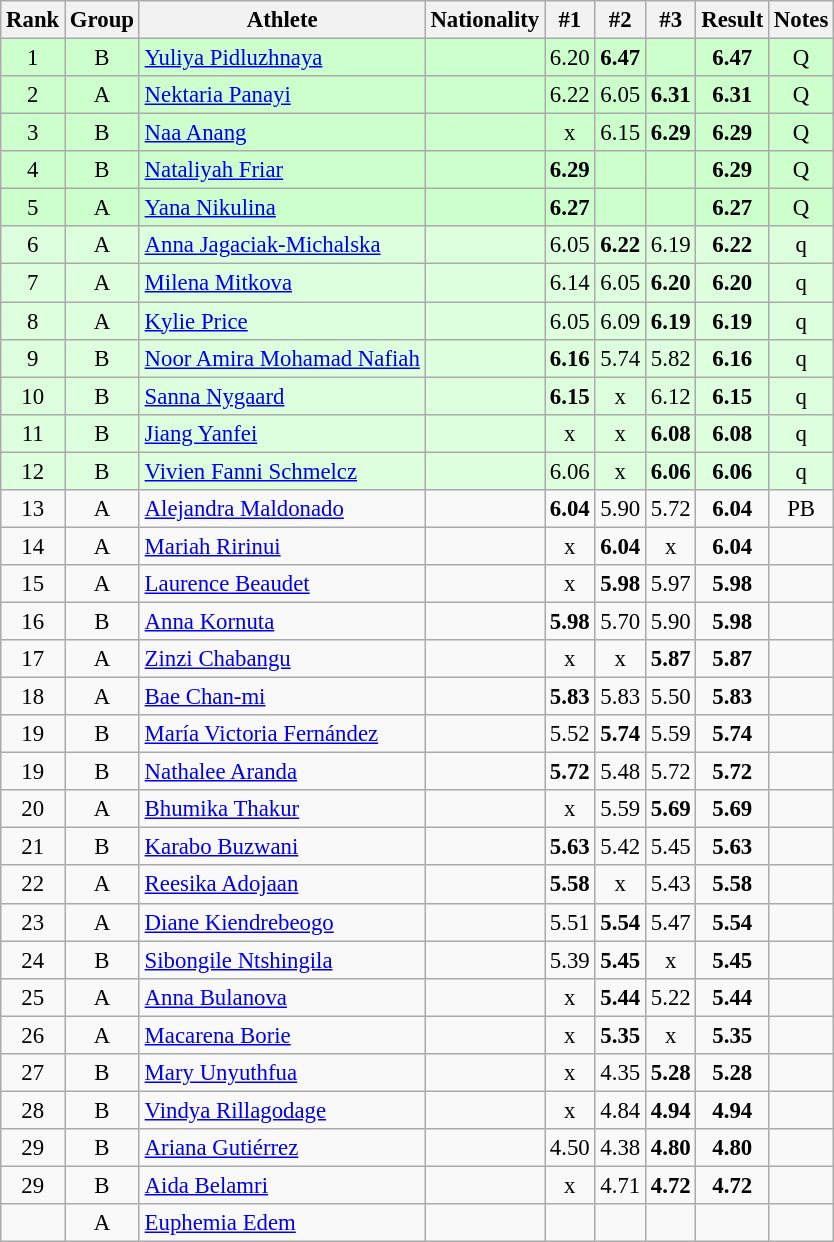<table class="wikitable sortable" style="text-align:center;font-size:95%">
<tr>
<th>Rank</th>
<th>Group</th>
<th>Athlete</th>
<th>Nationality</th>
<th>#1</th>
<th>#2</th>
<th>#3</th>
<th>Result</th>
<th>Notes</th>
</tr>
<tr bgcolor=ccffcc>
<td>1</td>
<td>B</td>
<td align="left"><a href='#'>Yuliya Pidluzhnaya</a></td>
<td align=left></td>
<td>6.20</td>
<td><strong>6.47</strong></td>
<td></td>
<td><strong>6.47</strong></td>
<td>Q</td>
</tr>
<tr bgcolor=ccffcc>
<td>2</td>
<td>A</td>
<td align="left"><a href='#'>Nektaria Panayi</a></td>
<td align=left></td>
<td>6.22</td>
<td>6.05</td>
<td><strong>6.31</strong></td>
<td><strong>6.31</strong></td>
<td>Q</td>
</tr>
<tr bgcolor=ccffcc>
<td>3</td>
<td>B</td>
<td align="left"><a href='#'>Naa Anang</a></td>
<td align=left></td>
<td>x</td>
<td>6.15</td>
<td><strong>6.29</strong></td>
<td><strong>6.29</strong></td>
<td>Q</td>
</tr>
<tr bgcolor=ccffcc>
<td>4</td>
<td>B</td>
<td align="left"><a href='#'>Nataliyah Friar</a></td>
<td align=left></td>
<td><strong>6.29</strong></td>
<td></td>
<td></td>
<td><strong>6.29</strong></td>
<td>Q</td>
</tr>
<tr bgcolor=ccffcc>
<td>5</td>
<td>A</td>
<td align="left"><a href='#'>Yana Nikulina</a></td>
<td align=left></td>
<td><strong>6.27</strong></td>
<td></td>
<td></td>
<td><strong>6.27</strong></td>
<td>Q</td>
</tr>
<tr bgcolor=ddffdd>
<td>6</td>
<td>A</td>
<td align="left"><a href='#'>Anna Jagaciak-Michalska</a></td>
<td align=left></td>
<td>6.05</td>
<td><strong>6.22</strong></td>
<td>6.19</td>
<td><strong>6.22</strong></td>
<td>q</td>
</tr>
<tr bgcolor=ddffdd>
<td>7</td>
<td>A</td>
<td align="left"><a href='#'>Milena Mitkova</a></td>
<td align=left></td>
<td>6.14</td>
<td>6.05</td>
<td><strong>6.20</strong></td>
<td><strong>6.20</strong></td>
<td>q</td>
</tr>
<tr bgcolor=ddffdd>
<td>8</td>
<td>A</td>
<td align="left"><a href='#'>Kylie Price</a></td>
<td align=left></td>
<td>6.05</td>
<td>6.09</td>
<td><strong>6.19</strong></td>
<td><strong>6.19</strong></td>
<td>q</td>
</tr>
<tr bgcolor=ddffdd>
<td>9</td>
<td>B</td>
<td align="left"><a href='#'>Noor Amira Mohamad Nafiah</a></td>
<td align=left></td>
<td><strong>6.16</strong></td>
<td>5.74</td>
<td>5.82</td>
<td><strong>6.16</strong></td>
<td>q</td>
</tr>
<tr bgcolor=ddffdd>
<td>10</td>
<td>B</td>
<td align="left"><a href='#'>Sanna Nygaard</a></td>
<td align=left></td>
<td><strong>6.15</strong></td>
<td>x</td>
<td>6.12</td>
<td><strong>6.15</strong></td>
<td>q</td>
</tr>
<tr bgcolor=ddffdd>
<td>11</td>
<td>B</td>
<td align="left"><a href='#'>Jiang Yanfei</a></td>
<td align=left></td>
<td>x</td>
<td>x</td>
<td><strong>6.08</strong></td>
<td><strong>6.08</strong></td>
<td>q</td>
</tr>
<tr bgcolor=ddffdd>
<td>12</td>
<td>B</td>
<td align="left"><a href='#'>Vivien Fanni Schmelcz</a></td>
<td align=left></td>
<td>6.06</td>
<td>x</td>
<td><strong>6.06</strong></td>
<td><strong>6.06</strong></td>
<td>q</td>
</tr>
<tr>
<td>13</td>
<td>A</td>
<td align="left"><a href='#'>Alejandra Maldonado</a></td>
<td align=left></td>
<td><strong>6.04</strong></td>
<td>5.90</td>
<td>5.72</td>
<td><strong>6.04</strong></td>
<td>PB</td>
</tr>
<tr>
<td>14</td>
<td>A</td>
<td align="left"><a href='#'>Mariah Ririnui</a></td>
<td align=left></td>
<td>x</td>
<td><strong>6.04</strong></td>
<td>x</td>
<td><strong>6.04</strong></td>
<td></td>
</tr>
<tr>
<td>15</td>
<td>A</td>
<td align="left"><a href='#'>Laurence Beaudet</a></td>
<td align=left></td>
<td>x</td>
<td><strong>5.98</strong></td>
<td>5.97</td>
<td><strong>5.98</strong></td>
<td></td>
</tr>
<tr>
<td>16</td>
<td>B</td>
<td align="left"><a href='#'>Anna Kornuta</a></td>
<td align=left></td>
<td><strong>5.98</strong></td>
<td>5.70</td>
<td>5.90</td>
<td><strong>5.98</strong></td>
<td></td>
</tr>
<tr>
<td>17</td>
<td>A</td>
<td align="left"><a href='#'>Zinzi Chabangu</a></td>
<td align=left></td>
<td>x</td>
<td>x</td>
<td><strong>5.87</strong></td>
<td><strong>5.87</strong></td>
<td></td>
</tr>
<tr>
<td>18</td>
<td>A</td>
<td align="left"><a href='#'>Bae Chan-mi</a></td>
<td align=left></td>
<td><strong>5.83</strong></td>
<td>5.83</td>
<td>5.50</td>
<td><strong>5.83</strong></td>
<td></td>
</tr>
<tr>
<td>19</td>
<td>B</td>
<td align="left"><a href='#'>María Victoria Fernández</a></td>
<td align=left></td>
<td>5.52</td>
<td><strong>5.74</strong></td>
<td>5.59</td>
<td><strong>5.74</strong></td>
<td></td>
</tr>
<tr>
<td>19</td>
<td>B</td>
<td align="left"><a href='#'>Nathalee Aranda</a></td>
<td align=left></td>
<td><strong>5.72</strong></td>
<td>5.48</td>
<td>5.72</td>
<td><strong>5.72</strong></td>
<td></td>
</tr>
<tr>
<td>20</td>
<td>A</td>
<td align="left"><a href='#'>Bhumika Thakur</a></td>
<td align=left></td>
<td>x</td>
<td>5.59</td>
<td><strong>5.69</strong></td>
<td><strong>5.69</strong></td>
<td></td>
</tr>
<tr>
<td>21</td>
<td>B</td>
<td align="left"><a href='#'>Karabo Buzwani</a></td>
<td align=left></td>
<td><strong>5.63</strong></td>
<td>5.42</td>
<td>5.45</td>
<td><strong>5.63</strong></td>
<td></td>
</tr>
<tr>
<td>22</td>
<td>A</td>
<td align="left"><a href='#'>Reesika Adojaan</a></td>
<td align=left></td>
<td><strong>5.58</strong></td>
<td>x</td>
<td>5.43</td>
<td><strong>5.58</strong></td>
<td></td>
</tr>
<tr>
<td>23</td>
<td>A</td>
<td align="left"><a href='#'>Diane Kiendrebeogo</a></td>
<td align=left></td>
<td>5.51</td>
<td><strong>5.54</strong></td>
<td>5.47</td>
<td><strong>5.54</strong></td>
<td></td>
</tr>
<tr>
<td>24</td>
<td>B</td>
<td align="left"><a href='#'>Sibongile Ntshingila</a></td>
<td align=left></td>
<td>5.39</td>
<td><strong>5.45</strong></td>
<td>x</td>
<td><strong>5.45</strong></td>
<td></td>
</tr>
<tr>
<td>25</td>
<td>A</td>
<td align="left"><a href='#'>Anna Bulanova</a></td>
<td align=left></td>
<td>x</td>
<td><strong>5.44</strong></td>
<td>5.22</td>
<td><strong>5.44</strong></td>
<td></td>
</tr>
<tr>
<td>26</td>
<td>A</td>
<td align="left"><a href='#'>Macarena Borie</a></td>
<td align=left></td>
<td>x</td>
<td><strong>5.35</strong></td>
<td>x</td>
<td><strong>5.35</strong></td>
<td></td>
</tr>
<tr>
<td>27</td>
<td>B</td>
<td align="left"><a href='#'>Mary Unyuthfua</a></td>
<td align=left></td>
<td>x</td>
<td>4.35</td>
<td><strong>5.28</strong></td>
<td><strong>5.28</strong></td>
<td></td>
</tr>
<tr>
<td>28</td>
<td>B</td>
<td align="left"><a href='#'>Vindya Rillagodage</a></td>
<td align=left></td>
<td>x</td>
<td>4.84</td>
<td><strong>4.94</strong></td>
<td><strong>4.94</strong></td>
<td></td>
</tr>
<tr>
<td>29</td>
<td>B</td>
<td align="left"><a href='#'>Ariana Gutiérrez</a></td>
<td align=left></td>
<td>4.50</td>
<td>4.38</td>
<td><strong>4.80</strong></td>
<td><strong>4.80</strong></td>
<td></td>
</tr>
<tr>
<td>29</td>
<td>B</td>
<td align="left"><a href='#'>Aida Belamri</a></td>
<td align=left></td>
<td>x</td>
<td>4.71</td>
<td><strong>4.72</strong></td>
<td><strong>4.72</strong></td>
<td></td>
</tr>
<tr>
<td></td>
<td>A</td>
<td align="left"><a href='#'>Euphemia Edem</a></td>
<td align=left></td>
<td></td>
<td></td>
<td></td>
<td><strong></strong></td>
<td></td>
</tr>
</table>
